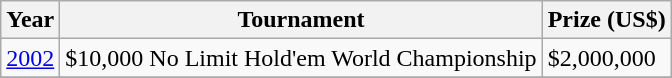<table class="wikitable">
<tr>
<th>Year</th>
<th>Tournament</th>
<th>Prize (US$)</th>
</tr>
<tr>
<td><a href='#'>2002</a></td>
<td>$10,000 No Limit Hold'em World Championship</td>
<td>$2,000,000</td>
</tr>
<tr>
</tr>
</table>
